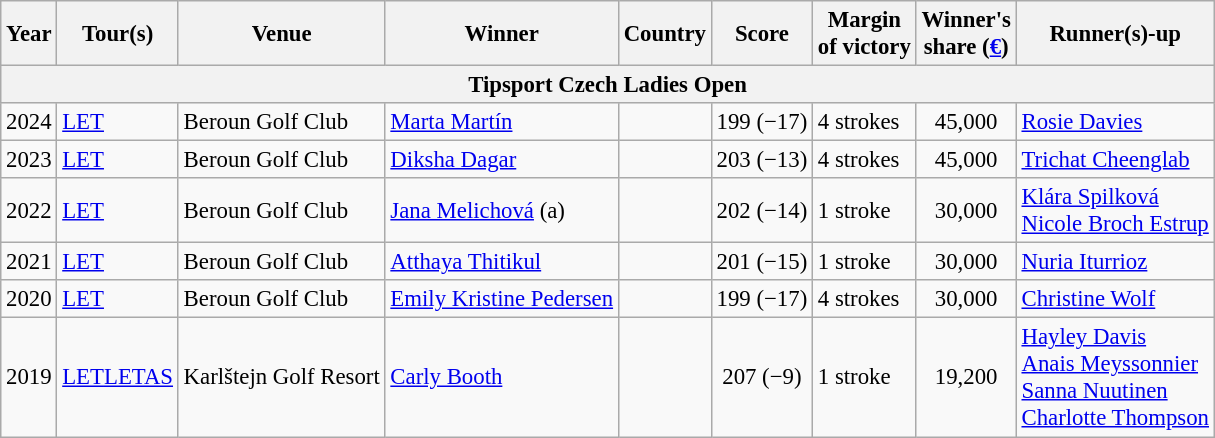<table class=wikitable style="font-size:95%">
<tr>
<th>Year</th>
<th>Tour(s)</th>
<th>Venue</th>
<th>Winner</th>
<th>Country</th>
<th>Score</th>
<th>Margin<br>of victory</th>
<th>Winner's<br>share (<a href='#'>€</a>)</th>
<th>Runner(s)-up</th>
</tr>
<tr>
<th colspan=9>Tipsport Czech Ladies Open</th>
</tr>
<tr>
<td align=center>2024</td>
<td><a href='#'>LET</a></td>
<td>Beroun Golf Club</td>
<td><a href='#'>Marta Martín</a></td>
<td></td>
<td align=center>199 (−17)</td>
<td>4 strokes</td>
<td align=center>45,000</td>
<td> <a href='#'>Rosie Davies</a></td>
</tr>
<tr>
<td align=center>2023</td>
<td><a href='#'>LET</a></td>
<td>Beroun Golf Club</td>
<td><a href='#'>Diksha Dagar</a></td>
<td></td>
<td align=center>203 (−13)</td>
<td>4 strokes</td>
<td align=center>45,000</td>
<td> <a href='#'>Trichat Cheenglab</a></td>
</tr>
<tr>
<td align=center>2022</td>
<td><a href='#'>LET</a></td>
<td>Beroun Golf Club</td>
<td><a href='#'>Jana Melichová</a> (a)</td>
<td></td>
<td align=center>202 (−14)</td>
<td>1 stroke</td>
<td align=center>30,000</td>
<td> <a href='#'>Klára Spilková</a> <br>  <a href='#'>Nicole Broch Estrup</a></td>
</tr>
<tr>
<td align=center>2021</td>
<td><a href='#'>LET</a></td>
<td>Beroun Golf Club</td>
<td><a href='#'>Atthaya Thitikul</a></td>
<td></td>
<td align=center>201 (−15)</td>
<td>1 stroke</td>
<td align=center>30,000</td>
<td> <a href='#'>Nuria Iturrioz</a></td>
</tr>
<tr>
<td align=center>2020</td>
<td><a href='#'>LET</a></td>
<td>Beroun Golf Club</td>
<td><a href='#'>Emily Kristine Pedersen</a></td>
<td></td>
<td align=center>199 (−17)</td>
<td>4 strokes</td>
<td align=center>30,000</td>
<td> <a href='#'>Christine Wolf</a></td>
</tr>
<tr>
<td align=center>2019</td>
<td><a href='#'>LET</a><a href='#'>LETAS</a></td>
<td>Karlštejn Golf Resort</td>
<td><a href='#'>Carly Booth</a></td>
<td></td>
<td align=center>207 (−9)</td>
<td>1 stroke</td>
<td align=center>19,200</td>
<td> <a href='#'>Hayley Davis</a><br> <a href='#'>Anais Meyssonnier</a><br> <a href='#'>Sanna Nuutinen</a><br> <a href='#'>Charlotte Thompson</a></td>
</tr>
</table>
